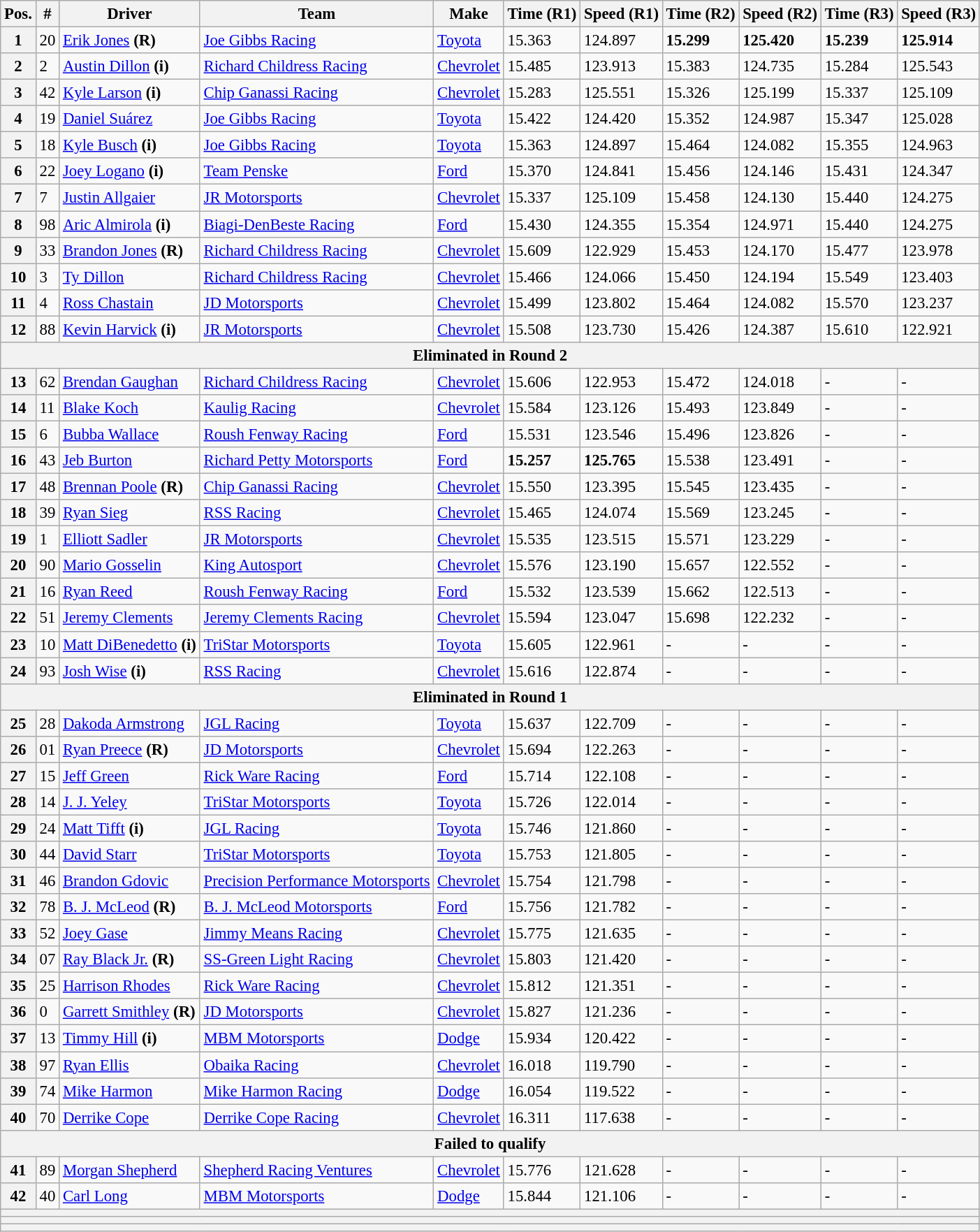<table class="wikitable" style="font-size:95%">
<tr>
<th>Pos.</th>
<th>#</th>
<th>Driver</th>
<th>Team</th>
<th>Make</th>
<th>Time (R1)</th>
<th>Speed (R1)</th>
<th>Time (R2)</th>
<th>Speed (R2)</th>
<th>Time (R3)</th>
<th>Speed (R3)</th>
</tr>
<tr>
<th>1</th>
<td>20</td>
<td><a href='#'>Erik Jones</a> <strong>(R)</strong></td>
<td><a href='#'>Joe Gibbs Racing</a></td>
<td><a href='#'>Toyota</a></td>
<td>15.363</td>
<td>124.897</td>
<td><strong>15.299</strong></td>
<td><strong>125.420</strong></td>
<td><strong>15.239</strong></td>
<td><strong>125.914</strong></td>
</tr>
<tr>
<th>2</th>
<td>2</td>
<td><a href='#'>Austin Dillon</a> <strong>(i)</strong></td>
<td><a href='#'>Richard Childress Racing</a></td>
<td><a href='#'>Chevrolet</a></td>
<td>15.485</td>
<td>123.913</td>
<td>15.383</td>
<td>124.735</td>
<td>15.284</td>
<td>125.543</td>
</tr>
<tr>
<th>3</th>
<td>42</td>
<td><a href='#'>Kyle Larson</a> <strong>(i)</strong></td>
<td><a href='#'>Chip Ganassi Racing</a></td>
<td><a href='#'>Chevrolet</a></td>
<td>15.283</td>
<td>125.551</td>
<td>15.326</td>
<td>125.199</td>
<td>15.337</td>
<td>125.109</td>
</tr>
<tr>
<th>4</th>
<td>19</td>
<td><a href='#'>Daniel Suárez</a></td>
<td><a href='#'>Joe Gibbs Racing</a></td>
<td><a href='#'>Toyota</a></td>
<td>15.422</td>
<td>124.420</td>
<td>15.352</td>
<td>124.987</td>
<td>15.347</td>
<td>125.028</td>
</tr>
<tr>
<th>5</th>
<td>18</td>
<td><a href='#'>Kyle Busch</a> <strong>(i)</strong></td>
<td><a href='#'>Joe Gibbs Racing</a></td>
<td><a href='#'>Toyota</a></td>
<td>15.363</td>
<td>124.897</td>
<td>15.464</td>
<td>124.082</td>
<td>15.355</td>
<td>124.963</td>
</tr>
<tr>
<th>6</th>
<td>22</td>
<td><a href='#'>Joey Logano</a> <strong>(i)</strong></td>
<td><a href='#'>Team Penske</a></td>
<td><a href='#'>Ford</a></td>
<td>15.370</td>
<td>124.841</td>
<td>15.456</td>
<td>124.146</td>
<td>15.431</td>
<td>124.347</td>
</tr>
<tr>
<th>7</th>
<td>7</td>
<td><a href='#'>Justin Allgaier</a></td>
<td><a href='#'>JR Motorsports</a></td>
<td><a href='#'>Chevrolet</a></td>
<td>15.337</td>
<td>125.109</td>
<td>15.458</td>
<td>124.130</td>
<td>15.440</td>
<td>124.275</td>
</tr>
<tr>
<th>8</th>
<td>98</td>
<td><a href='#'>Aric Almirola</a> <strong>(i)</strong></td>
<td><a href='#'>Biagi-DenBeste Racing</a></td>
<td><a href='#'>Ford</a></td>
<td>15.430</td>
<td>124.355</td>
<td>15.354</td>
<td>124.971</td>
<td>15.440</td>
<td>124.275</td>
</tr>
<tr>
<th>9</th>
<td>33</td>
<td><a href='#'>Brandon Jones</a> <strong>(R)</strong></td>
<td><a href='#'>Richard Childress Racing</a></td>
<td><a href='#'>Chevrolet</a></td>
<td>15.609</td>
<td>122.929</td>
<td>15.453</td>
<td>124.170</td>
<td>15.477</td>
<td>123.978</td>
</tr>
<tr>
<th>10</th>
<td>3</td>
<td><a href='#'>Ty Dillon</a></td>
<td><a href='#'>Richard Childress Racing</a></td>
<td><a href='#'>Chevrolet</a></td>
<td>15.466</td>
<td>124.066</td>
<td>15.450</td>
<td>124.194</td>
<td>15.549</td>
<td>123.403</td>
</tr>
<tr>
<th>11</th>
<td>4</td>
<td><a href='#'>Ross Chastain</a></td>
<td><a href='#'>JD Motorsports</a></td>
<td><a href='#'>Chevrolet</a></td>
<td>15.499</td>
<td>123.802</td>
<td>15.464</td>
<td>124.082</td>
<td>15.570</td>
<td>123.237</td>
</tr>
<tr>
<th>12</th>
<td>88</td>
<td><a href='#'>Kevin Harvick</a> <strong>(i)</strong></td>
<td><a href='#'>JR Motorsports</a></td>
<td><a href='#'>Chevrolet</a></td>
<td>15.508</td>
<td>123.730</td>
<td>15.426</td>
<td>124.387</td>
<td>15.610</td>
<td>122.921</td>
</tr>
<tr>
<th colspan="11">Eliminated in Round 2</th>
</tr>
<tr>
<th>13</th>
<td>62</td>
<td><a href='#'>Brendan Gaughan</a></td>
<td><a href='#'>Richard Childress Racing</a></td>
<td><a href='#'>Chevrolet</a></td>
<td>15.606</td>
<td>122.953</td>
<td>15.472</td>
<td>124.018</td>
<td>-</td>
<td>-</td>
</tr>
<tr>
<th>14</th>
<td>11</td>
<td><a href='#'>Blake Koch</a></td>
<td><a href='#'>Kaulig Racing</a></td>
<td><a href='#'>Chevrolet</a></td>
<td>15.584</td>
<td>123.126</td>
<td>15.493</td>
<td>123.849</td>
<td>-</td>
<td>-</td>
</tr>
<tr>
<th>15</th>
<td>6</td>
<td><a href='#'>Bubba Wallace</a></td>
<td><a href='#'>Roush Fenway Racing</a></td>
<td><a href='#'>Ford</a></td>
<td>15.531</td>
<td>123.546</td>
<td>15.496</td>
<td>123.826</td>
<td>-</td>
<td>-</td>
</tr>
<tr>
<th>16</th>
<td>43</td>
<td><a href='#'>Jeb Burton</a></td>
<td><a href='#'>Richard Petty Motorsports</a></td>
<td><a href='#'>Ford</a></td>
<td><strong>15.257</strong></td>
<td><strong>125.765</strong></td>
<td>15.538</td>
<td>123.491</td>
<td>-</td>
<td>-</td>
</tr>
<tr>
<th>17</th>
<td>48</td>
<td><a href='#'>Brennan Poole</a> <strong>(R)</strong></td>
<td><a href='#'>Chip Ganassi Racing</a></td>
<td><a href='#'>Chevrolet</a></td>
<td>15.550</td>
<td>123.395</td>
<td>15.545</td>
<td>123.435</td>
<td>-</td>
<td>-</td>
</tr>
<tr>
<th>18</th>
<td>39</td>
<td><a href='#'>Ryan Sieg</a></td>
<td><a href='#'>RSS Racing</a></td>
<td><a href='#'>Chevrolet</a></td>
<td>15.465</td>
<td>124.074</td>
<td>15.569</td>
<td>123.245</td>
<td>-</td>
<td>-</td>
</tr>
<tr>
<th>19</th>
<td>1</td>
<td><a href='#'>Elliott Sadler</a></td>
<td><a href='#'>JR Motorsports</a></td>
<td><a href='#'>Chevrolet</a></td>
<td>15.535</td>
<td>123.515</td>
<td>15.571</td>
<td>123.229</td>
<td>-</td>
<td>-</td>
</tr>
<tr>
<th>20</th>
<td>90</td>
<td><a href='#'>Mario Gosselin</a></td>
<td><a href='#'>King Autosport</a></td>
<td><a href='#'>Chevrolet</a></td>
<td>15.576</td>
<td>123.190</td>
<td>15.657</td>
<td>122.552</td>
<td>-</td>
<td>-</td>
</tr>
<tr>
<th>21</th>
<td>16</td>
<td><a href='#'>Ryan Reed</a></td>
<td><a href='#'>Roush Fenway Racing</a></td>
<td><a href='#'>Ford</a></td>
<td>15.532</td>
<td>123.539</td>
<td>15.662</td>
<td>122.513</td>
<td>-</td>
<td>-</td>
</tr>
<tr>
<th>22</th>
<td>51</td>
<td><a href='#'>Jeremy Clements</a></td>
<td><a href='#'>Jeremy Clements Racing</a></td>
<td><a href='#'>Chevrolet</a></td>
<td>15.594</td>
<td>123.047</td>
<td>15.698</td>
<td>122.232</td>
<td>-</td>
<td>-</td>
</tr>
<tr>
<th>23</th>
<td>10</td>
<td><a href='#'>Matt DiBenedetto</a> <strong>(i)</strong></td>
<td><a href='#'>TriStar Motorsports</a></td>
<td><a href='#'>Toyota</a></td>
<td>15.605</td>
<td>122.961</td>
<td>-</td>
<td>-</td>
<td>-</td>
<td>-</td>
</tr>
<tr>
<th>24</th>
<td>93</td>
<td><a href='#'>Josh Wise</a> <strong>(i)</strong></td>
<td><a href='#'>RSS Racing</a></td>
<td><a href='#'>Chevrolet</a></td>
<td>15.616</td>
<td>122.874</td>
<td>-</td>
<td>-</td>
<td>-</td>
<td>-</td>
</tr>
<tr>
<th colspan="11">Eliminated in Round 1</th>
</tr>
<tr>
<th>25</th>
<td>28</td>
<td><a href='#'>Dakoda Armstrong</a></td>
<td><a href='#'>JGL Racing</a></td>
<td><a href='#'>Toyota</a></td>
<td>15.637</td>
<td>122.709</td>
<td>-</td>
<td>-</td>
<td>-</td>
<td>-</td>
</tr>
<tr>
<th>26</th>
<td>01</td>
<td><a href='#'>Ryan Preece</a> <strong>(R)</strong></td>
<td><a href='#'>JD Motorsports</a></td>
<td><a href='#'>Chevrolet</a></td>
<td>15.694</td>
<td>122.263</td>
<td>-</td>
<td>-</td>
<td>-</td>
<td>-</td>
</tr>
<tr>
<th>27</th>
<td>15</td>
<td><a href='#'>Jeff Green</a></td>
<td><a href='#'>Rick Ware Racing</a></td>
<td><a href='#'>Ford</a></td>
<td>15.714</td>
<td>122.108</td>
<td>-</td>
<td>-</td>
<td>-</td>
<td>-</td>
</tr>
<tr>
<th>28</th>
<td>14</td>
<td><a href='#'>J. J. Yeley</a></td>
<td><a href='#'>TriStar Motorsports</a></td>
<td><a href='#'>Toyota</a></td>
<td>15.726</td>
<td>122.014</td>
<td>-</td>
<td>-</td>
<td>-</td>
<td>-</td>
</tr>
<tr>
<th>29</th>
<td>24</td>
<td><a href='#'>Matt Tifft</a> <strong>(i)</strong></td>
<td><a href='#'>JGL Racing</a></td>
<td><a href='#'>Toyota</a></td>
<td>15.746</td>
<td>121.860</td>
<td>-</td>
<td>-</td>
<td>-</td>
<td>-</td>
</tr>
<tr>
<th>30</th>
<td>44</td>
<td><a href='#'>David Starr</a></td>
<td><a href='#'>TriStar Motorsports</a></td>
<td><a href='#'>Toyota</a></td>
<td>15.753</td>
<td>121.805</td>
<td>-</td>
<td>-</td>
<td>-</td>
<td>-</td>
</tr>
<tr>
<th>31</th>
<td>46</td>
<td><a href='#'>Brandon Gdovic</a></td>
<td><a href='#'>Precision Performance Motorsports</a></td>
<td><a href='#'>Chevrolet</a></td>
<td>15.754</td>
<td>121.798</td>
<td>-</td>
<td>-</td>
<td>-</td>
<td>-</td>
</tr>
<tr>
<th>32</th>
<td>78</td>
<td><a href='#'>B. J. McLeod</a> <strong>(R)</strong></td>
<td><a href='#'>B. J. McLeod Motorsports</a></td>
<td><a href='#'>Ford</a></td>
<td>15.756</td>
<td>121.782</td>
<td>-</td>
<td>-</td>
<td>-</td>
<td>-</td>
</tr>
<tr>
<th>33</th>
<td>52</td>
<td><a href='#'>Joey Gase</a></td>
<td><a href='#'>Jimmy Means Racing</a></td>
<td><a href='#'>Chevrolet</a></td>
<td>15.775</td>
<td>121.635</td>
<td>-</td>
<td>-</td>
<td>-</td>
<td>-</td>
</tr>
<tr>
<th>34</th>
<td>07</td>
<td><a href='#'>Ray Black Jr.</a> <strong>(R)</strong></td>
<td><a href='#'>SS-Green Light Racing</a></td>
<td><a href='#'>Chevrolet</a></td>
<td>15.803</td>
<td>121.420</td>
<td>-</td>
<td>-</td>
<td>-</td>
<td>-</td>
</tr>
<tr>
<th>35</th>
<td>25</td>
<td><a href='#'>Harrison Rhodes</a></td>
<td><a href='#'>Rick Ware Racing</a></td>
<td><a href='#'>Chevrolet</a></td>
<td>15.812</td>
<td>121.351</td>
<td>-</td>
<td>-</td>
<td>-</td>
<td>-</td>
</tr>
<tr>
<th>36</th>
<td>0</td>
<td><a href='#'>Garrett Smithley</a> <strong>(R)</strong></td>
<td><a href='#'>JD Motorsports</a></td>
<td><a href='#'>Chevrolet</a></td>
<td>15.827</td>
<td>121.236</td>
<td>-</td>
<td>-</td>
<td>-</td>
<td>-</td>
</tr>
<tr>
<th>37</th>
<td>13</td>
<td><a href='#'>Timmy Hill</a> <strong>(i)</strong></td>
<td><a href='#'>MBM Motorsports</a></td>
<td><a href='#'>Dodge</a></td>
<td>15.934</td>
<td>120.422</td>
<td>-</td>
<td>-</td>
<td>-</td>
<td>-</td>
</tr>
<tr>
<th>38</th>
<td>97</td>
<td><a href='#'>Ryan Ellis</a></td>
<td><a href='#'>Obaika Racing</a></td>
<td><a href='#'>Chevrolet</a></td>
<td>16.018</td>
<td>119.790</td>
<td>-</td>
<td>-</td>
<td>-</td>
<td>-</td>
</tr>
<tr>
<th>39</th>
<td>74</td>
<td><a href='#'>Mike Harmon</a></td>
<td><a href='#'>Mike Harmon Racing</a></td>
<td><a href='#'>Dodge</a></td>
<td>16.054</td>
<td>119.522</td>
<td>-</td>
<td>-</td>
<td>-</td>
<td>-</td>
</tr>
<tr>
<th>40</th>
<td>70</td>
<td><a href='#'>Derrike Cope</a></td>
<td><a href='#'>Derrike Cope Racing</a></td>
<td><a href='#'>Chevrolet</a></td>
<td>16.311</td>
<td>117.638</td>
<td>-</td>
<td>-</td>
<td>-</td>
<td>-</td>
</tr>
<tr>
<th colspan="11">Failed to qualify</th>
</tr>
<tr>
<th>41</th>
<td>89</td>
<td><a href='#'>Morgan Shepherd</a></td>
<td><a href='#'>Shepherd Racing Ventures</a></td>
<td><a href='#'>Chevrolet</a></td>
<td>15.776</td>
<td>121.628</td>
<td>-</td>
<td>-</td>
<td>-</td>
<td>-</td>
</tr>
<tr>
<th>42</th>
<td>40</td>
<td><a href='#'>Carl Long</a></td>
<td><a href='#'>MBM Motorsports</a></td>
<td><a href='#'>Dodge</a></td>
<td>15.844</td>
<td>121.106</td>
<td>-</td>
<td>-</td>
<td>-</td>
<td>-</td>
</tr>
<tr>
<th colspan="11"></th>
</tr>
<tr>
<th colspan="11"></th>
</tr>
<tr>
<th colspan="11"></th>
</tr>
</table>
